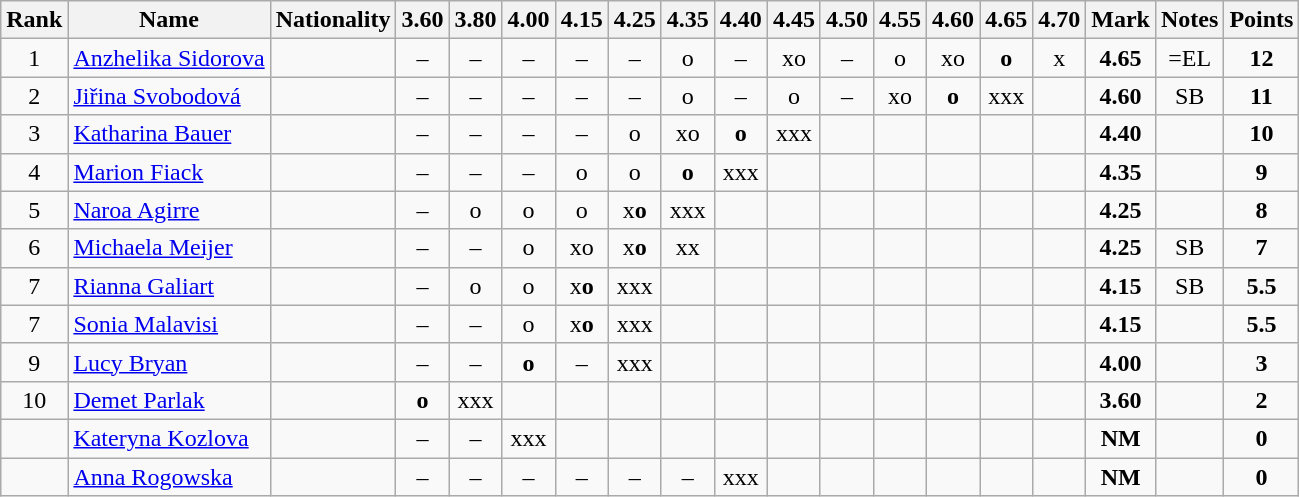<table class="wikitable sortable" style="text-align:center">
<tr>
<th>Rank</th>
<th>Name</th>
<th>Nationality</th>
<th>3.60</th>
<th>3.80</th>
<th>4.00</th>
<th>4.15</th>
<th>4.25</th>
<th>4.35</th>
<th>4.40</th>
<th>4.45</th>
<th>4.50</th>
<th>4.55</th>
<th>4.60</th>
<th>4.65</th>
<th>4.70</th>
<th>Mark</th>
<th>Notes</th>
<th>Points</th>
</tr>
<tr>
<td>1</td>
<td align=left><a href='#'>Anzhelika Sidorova</a></td>
<td align=left></td>
<td>–</td>
<td>–</td>
<td>–</td>
<td>–</td>
<td>–</td>
<td>o</td>
<td>–</td>
<td>xo</td>
<td>–</td>
<td>o</td>
<td>xo</td>
<td><strong>o</strong></td>
<td>x</td>
<td><strong>4.65</strong></td>
<td>=EL</td>
<td><strong>12</strong></td>
</tr>
<tr>
<td>2</td>
<td align=left><a href='#'>Jiřina Svobodová</a></td>
<td align=left></td>
<td>–</td>
<td>–</td>
<td>–</td>
<td>–</td>
<td>–</td>
<td>o</td>
<td>–</td>
<td>o</td>
<td>–</td>
<td>xo</td>
<td><strong>o</strong></td>
<td>xxx</td>
<td></td>
<td><strong>4.60</strong></td>
<td>SB</td>
<td><strong>11</strong></td>
</tr>
<tr>
<td>3</td>
<td align=left><a href='#'>Katharina Bauer</a></td>
<td align=left></td>
<td>–</td>
<td>–</td>
<td>–</td>
<td>–</td>
<td>o</td>
<td>xo</td>
<td><strong>o</strong></td>
<td>xxx</td>
<td></td>
<td></td>
<td></td>
<td></td>
<td></td>
<td><strong>4.40</strong></td>
<td></td>
<td><strong>10</strong></td>
</tr>
<tr>
<td>4</td>
<td align=left><a href='#'>Marion Fiack</a></td>
<td align=left></td>
<td>–</td>
<td>–</td>
<td>–</td>
<td>o</td>
<td>o</td>
<td><strong>o</strong></td>
<td>xxx</td>
<td></td>
<td></td>
<td></td>
<td></td>
<td></td>
<td></td>
<td><strong>4.35</strong></td>
<td></td>
<td><strong>9</strong></td>
</tr>
<tr>
<td>5</td>
<td align=left><a href='#'>Naroa Agirre</a></td>
<td align=left></td>
<td>–</td>
<td>o</td>
<td>o</td>
<td>o</td>
<td>x<strong>o</strong></td>
<td>xxx</td>
<td></td>
<td></td>
<td></td>
<td></td>
<td></td>
<td></td>
<td></td>
<td><strong>4.25</strong></td>
<td></td>
<td><strong>8</strong></td>
</tr>
<tr>
<td>6</td>
<td align=left><a href='#'>Michaela Meijer</a></td>
<td align=left></td>
<td>–</td>
<td>–</td>
<td>o</td>
<td>xo</td>
<td>x<strong>o</strong></td>
<td>xx</td>
<td></td>
<td></td>
<td></td>
<td></td>
<td></td>
<td></td>
<td></td>
<td><strong>4.25</strong></td>
<td>SB</td>
<td><strong>7</strong></td>
</tr>
<tr>
<td>7</td>
<td align=left><a href='#'>Rianna Galiart</a></td>
<td align=left></td>
<td>–</td>
<td>o</td>
<td>o</td>
<td>x<strong>o</strong></td>
<td>xxx</td>
<td></td>
<td></td>
<td></td>
<td></td>
<td></td>
<td></td>
<td></td>
<td></td>
<td><strong>4.15</strong></td>
<td>SB</td>
<td><strong>5.5</strong></td>
</tr>
<tr>
<td>7</td>
<td align=left><a href='#'>Sonia Malavisi</a></td>
<td align=left></td>
<td>–</td>
<td>–</td>
<td>o</td>
<td>x<strong>o</strong></td>
<td>xxx</td>
<td></td>
<td></td>
<td></td>
<td></td>
<td></td>
<td></td>
<td></td>
<td></td>
<td><strong>4.15</strong></td>
<td></td>
<td><strong>5.5</strong></td>
</tr>
<tr>
<td>9</td>
<td align=left><a href='#'>Lucy Bryan</a></td>
<td align=left></td>
<td>–</td>
<td>–</td>
<td><strong>o</strong></td>
<td>–</td>
<td>xxx</td>
<td></td>
<td></td>
<td></td>
<td></td>
<td></td>
<td></td>
<td></td>
<td></td>
<td><strong>4.00</strong></td>
<td></td>
<td><strong>3</strong></td>
</tr>
<tr>
<td>10</td>
<td align=left><a href='#'>Demet Parlak</a></td>
<td align=left></td>
<td><strong>o</strong></td>
<td>xxx</td>
<td></td>
<td></td>
<td></td>
<td></td>
<td></td>
<td></td>
<td></td>
<td></td>
<td></td>
<td></td>
<td></td>
<td><strong>3.60</strong></td>
<td></td>
<td><strong>2</strong></td>
</tr>
<tr>
<td></td>
<td align=left><a href='#'>Kateryna Kozlova</a></td>
<td align=left></td>
<td>–</td>
<td>–</td>
<td>xxx</td>
<td></td>
<td></td>
<td></td>
<td></td>
<td></td>
<td></td>
<td></td>
<td></td>
<td></td>
<td></td>
<td><strong>NM </strong></td>
<td></td>
<td><strong>0</strong></td>
</tr>
<tr>
<td></td>
<td align=left><a href='#'>Anna Rogowska</a></td>
<td align=left></td>
<td>–</td>
<td>–</td>
<td>–</td>
<td>–</td>
<td>–</td>
<td>–</td>
<td>xxx</td>
<td></td>
<td></td>
<td></td>
<td></td>
<td></td>
<td></td>
<td><strong>NM </strong></td>
<td></td>
<td><strong>0</strong></td>
</tr>
</table>
